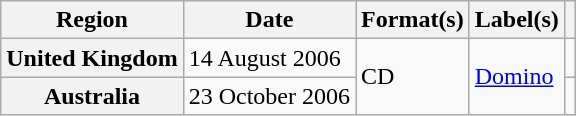<table class="wikitable plainrowheaders">
<tr>
<th scope="col">Region</th>
<th scope="col">Date</th>
<th scope="col">Format(s)</th>
<th scope="col">Label(s)</th>
<th scope="col"></th>
</tr>
<tr>
<th scope="row">United Kingdom</th>
<td>14 August 2006</td>
<td rowspan="2">CD</td>
<td rowspan="2"><a href='#'>Domino</a></td>
<td></td>
</tr>
<tr>
<th scope="row">Australia</th>
<td>23 October 2006</td>
<td></td>
</tr>
</table>
